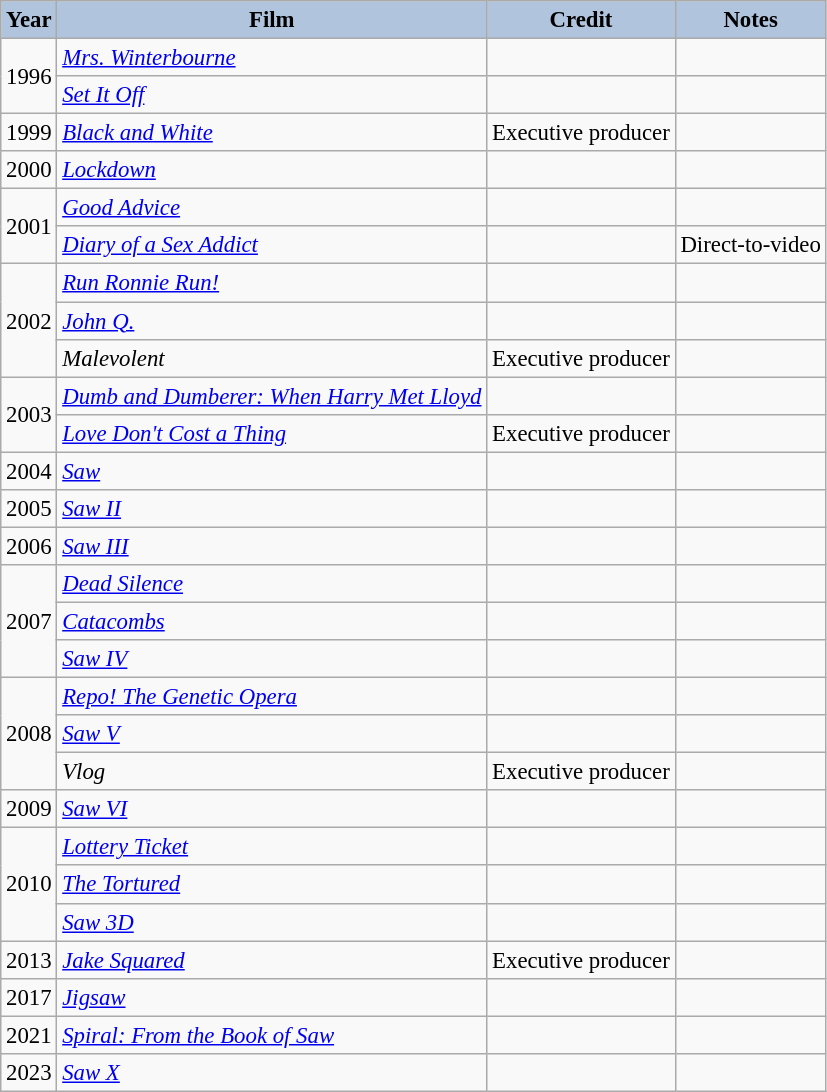<table class="wikitable" style="font-size:95%;">
<tr>
<th style="background:#B0C4DE;">Year</th>
<th style="background:#B0C4DE;">Film</th>
<th style="background:#B0C4DE;">Credit</th>
<th style="background:#B0C4DE;">Notes</th>
</tr>
<tr>
<td rowspan=2>1996</td>
<td><em><a href='#'>Mrs. Winterbourne</a></em></td>
<td></td>
<td></td>
</tr>
<tr>
<td><em><a href='#'>Set It Off</a></em></td>
<td></td>
<td></td>
</tr>
<tr>
<td>1999</td>
<td><em><a href='#'>Black and White</a></em></td>
<td>Executive producer</td>
<td></td>
</tr>
<tr>
<td>2000</td>
<td><em><a href='#'>Lockdown</a></em></td>
<td></td>
<td></td>
</tr>
<tr>
<td rowspan=2>2001</td>
<td><em><a href='#'>Good Advice</a></em></td>
<td></td>
<td></td>
</tr>
<tr>
<td><em><a href='#'>Diary of a Sex Addict</a></em></td>
<td></td>
<td>Direct-to-video</td>
</tr>
<tr>
<td rowspan=3>2002</td>
<td><em><a href='#'>Run Ronnie Run!</a></em></td>
<td></td>
<td></td>
</tr>
<tr>
<td><em><a href='#'>John Q.</a></em></td>
<td></td>
<td></td>
</tr>
<tr>
<td><em>Malevolent</em></td>
<td>Executive producer</td>
<td></td>
</tr>
<tr>
<td rowspan=2>2003</td>
<td><em><a href='#'>Dumb and Dumberer: When Harry Met Lloyd</a></em></td>
<td></td>
<td></td>
</tr>
<tr>
<td><em><a href='#'>Love Don't Cost a Thing</a></em></td>
<td>Executive producer</td>
<td></td>
</tr>
<tr>
<td>2004</td>
<td><em><a href='#'>Saw</a></em></td>
<td></td>
<td></td>
</tr>
<tr>
<td>2005</td>
<td><em><a href='#'>Saw II</a></em></td>
<td></td>
<td></td>
</tr>
<tr>
<td>2006</td>
<td><em><a href='#'>Saw III</a></em></td>
<td></td>
<td></td>
</tr>
<tr>
<td rowspan=3>2007</td>
<td><em><a href='#'>Dead Silence</a></em></td>
<td></td>
<td></td>
</tr>
<tr>
<td><em><a href='#'>Catacombs</a></em></td>
<td></td>
<td></td>
</tr>
<tr>
<td><em><a href='#'>Saw IV</a></em></td>
<td></td>
<td></td>
</tr>
<tr>
<td rowspan=3>2008</td>
<td><em><a href='#'>Repo! The Genetic Opera</a></em></td>
<td></td>
<td></td>
</tr>
<tr>
<td><em><a href='#'>Saw V</a></em></td>
<td></td>
<td></td>
</tr>
<tr>
<td><em>Vlog</em></td>
<td>Executive producer</td>
<td></td>
</tr>
<tr>
<td>2009</td>
<td><em><a href='#'>Saw VI</a></em></td>
<td></td>
<td></td>
</tr>
<tr>
<td rowspan=3>2010</td>
<td><em><a href='#'>Lottery Ticket</a></em></td>
<td></td>
<td></td>
</tr>
<tr>
<td><em><a href='#'>The Tortured</a></em></td>
<td></td>
<td></td>
</tr>
<tr>
<td><em><a href='#'>Saw 3D</a></em></td>
<td></td>
<td></td>
</tr>
<tr>
<td>2013</td>
<td><em><a href='#'>Jake Squared</a></em></td>
<td>Executive producer</td>
<td></td>
</tr>
<tr>
<td>2017</td>
<td><em><a href='#'>Jigsaw</a></em></td>
<td></td>
<td></td>
</tr>
<tr>
<td>2021</td>
<td><em><a href='#'>Spiral: From the Book of Saw</a></em></td>
<td></td>
<td></td>
</tr>
<tr>
<td>2023</td>
<td><em><a href='#'>Saw X</a></em></td>
<td></td>
<td></td>
</tr>
</table>
